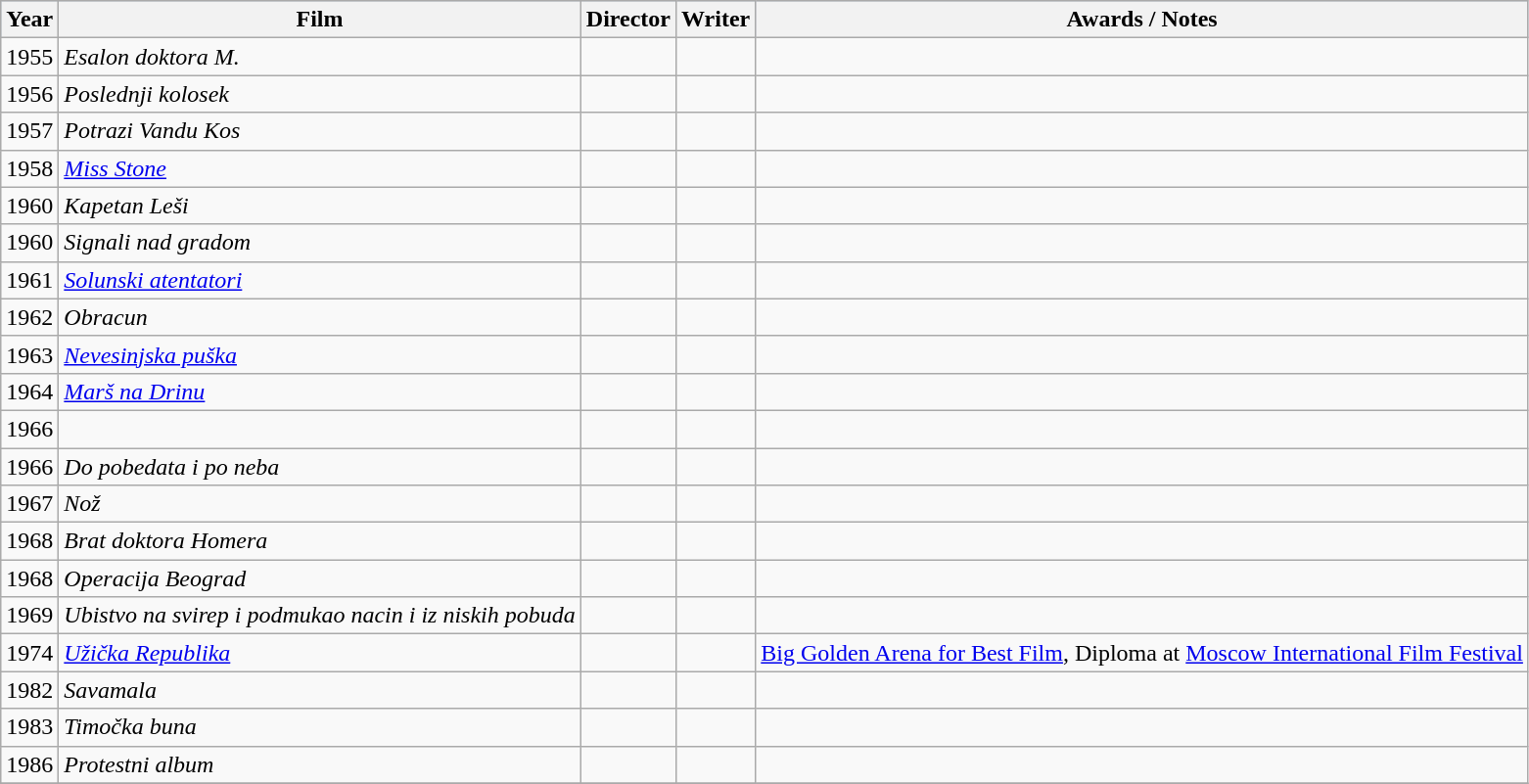<table class="wikitable sortable">
<tr style="background:#b0c4de; text-align:center;">
<th>Year</th>
<th>Film</th>
<th>Director</th>
<th>Writer</th>
<th>Awards / Notes</th>
</tr>
<tr>
<td>1955</td>
<td><em>Esalon doktora M. </em></td>
<td></td>
<td></td>
<td></td>
</tr>
<tr>
<td>1956</td>
<td><em>Poslednji kolosek</em></td>
<td></td>
<td></td>
<td></td>
</tr>
<tr>
<td>1957</td>
<td><em>Potrazi Vandu Kos</em></td>
<td></td>
<td></td>
<td></td>
</tr>
<tr>
<td>1958</td>
<td><em><a href='#'>Miss Stone</a></em></td>
<td></td>
<td></td>
<td></td>
</tr>
<tr>
<td>1960</td>
<td><em>Kapetan Leši</em></td>
<td></td>
<td></td>
<td></td>
</tr>
<tr>
<td>1960</td>
<td><em>Signali nad gradom</em></td>
<td></td>
<td></td>
<td></td>
</tr>
<tr>
<td>1961</td>
<td><em><a href='#'>Solunski atentatori</a></em></td>
<td></td>
<td></td>
<td></td>
</tr>
<tr>
<td>1962</td>
<td><em>Obracun</em></td>
<td></td>
<td></td>
<td></td>
</tr>
<tr>
<td>1963</td>
<td><em><a href='#'>Nevesinjska puška</a></em></td>
<td></td>
<td></td>
<td></td>
</tr>
<tr>
<td>1964</td>
<td><em><a href='#'>Marš na Drinu</a></em></td>
<td></td>
<td></td>
<td></td>
</tr>
<tr>
<td>1966</td>
<td><em></em></td>
<td></td>
<td></td>
<td></td>
</tr>
<tr>
<td>1966</td>
<td><em>Do pobedata i po neba</em></td>
<td></td>
<td></td>
<td></td>
</tr>
<tr>
<td>1967</td>
<td><em>Nož</em></td>
<td></td>
<td></td>
<td></td>
</tr>
<tr>
<td>1968</td>
<td><em>Brat doktora Homera</em></td>
<td></td>
<td></td>
<td></td>
</tr>
<tr>
<td>1968</td>
<td><em>Operacija Beograd</em></td>
<td></td>
<td></td>
<td></td>
</tr>
<tr>
<td>1969</td>
<td><em>Ubistvo na svirep i podmukao nacin i iz niskih pobuda </em></td>
<td></td>
<td></td>
<td></td>
</tr>
<tr>
<td>1974</td>
<td><em><a href='#'>Užička Republika</a></em></td>
<td></td>
<td></td>
<td><a href='#'>Big Golden Arena for Best Film</a>, Diploma at <a href='#'>Moscow International Film Festival</a></td>
</tr>
<tr>
<td>1982</td>
<td><em>Savamala </em></td>
<td></td>
<td></td>
<td></td>
</tr>
<tr>
<td>1983</td>
<td><em>Timočka buna</em></td>
<td></td>
<td></td>
<td></td>
</tr>
<tr>
<td>1986</td>
<td><em>Protestni album</em></td>
<td></td>
<td></td>
<td></td>
</tr>
<tr>
</tr>
</table>
